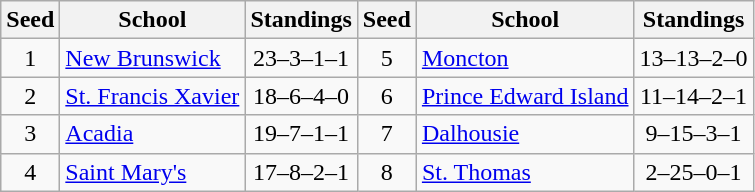<table class="wikitable">
<tr>
<th>Seed</th>
<th>School</th>
<th>Standings</th>
<th>Seed</th>
<th>School</th>
<th>Standings</th>
</tr>
<tr>
<td align=center>1</td>
<td><a href='#'>New Brunswick</a></td>
<td align=center>23–3–1–1</td>
<td align=center>5</td>
<td><a href='#'>Moncton</a></td>
<td align=center>13–13–2–0</td>
</tr>
<tr>
<td align=center>2</td>
<td><a href='#'>St. Francis Xavier</a></td>
<td align=center>18–6–4–0</td>
<td align=center>6</td>
<td><a href='#'>Prince Edward Island</a></td>
<td align=center>11–14–2–1</td>
</tr>
<tr>
<td align=center>3</td>
<td><a href='#'>Acadia</a></td>
<td align=center>19–7–1–1</td>
<td align=center>7</td>
<td><a href='#'>Dalhousie</a></td>
<td align=center>9–15–3–1</td>
</tr>
<tr>
<td align=center>4</td>
<td><a href='#'>Saint Mary's</a></td>
<td align=center>17–8–2–1</td>
<td align=center>8</td>
<td><a href='#'>St. Thomas</a></td>
<td align=center>2–25–0–1</td>
</tr>
</table>
